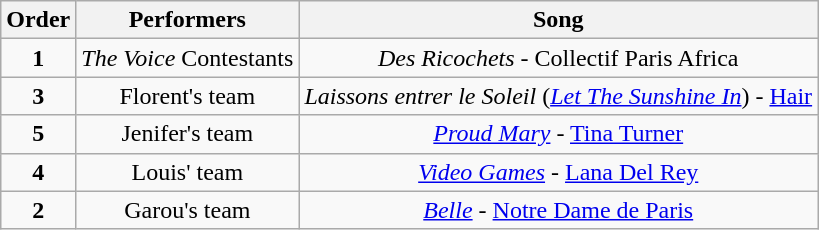<table class="wikitable sortable" style="text-align: center; width: auto;">
<tr>
<th>Order</th>
<th>Performers</th>
<th>Song</th>
</tr>
<tr>
<td><strong>1</strong></td>
<td><em>The Voice</em> Contestants <br></td>
<td><em>Des Ricochets</em> - Collectif Paris Africa</td>
</tr>
<tr>
<td><strong>3</strong></td>
<td>Florent's team<br></td>
<td><em>Laissons entrer le Soleil</em> (<em><a href='#'>Let The Sunshine In</a></em>) - <a href='#'>Hair</a></td>
</tr>
<tr>
<td><strong>5</strong></td>
<td>Jenifer's team<br></td>
<td><em><a href='#'>Proud Mary</a></em> - <a href='#'>Tina Turner</a></td>
</tr>
<tr>
<td><strong>4</strong></td>
<td>Louis' team<br></td>
<td><em><a href='#'>Video Games</a></em> - <a href='#'>Lana Del Rey</a></td>
</tr>
<tr>
<td><strong>2</strong></td>
<td>Garou's team<br></td>
<td><em><a href='#'>Belle</a></em> - <a href='#'>Notre Dame de Paris</a></td>
</tr>
</table>
